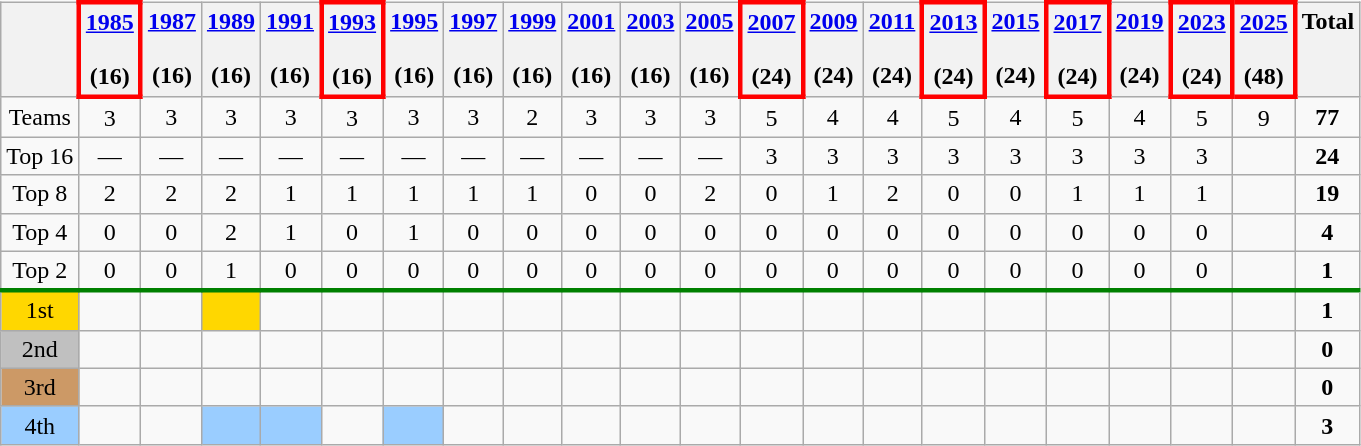<table class="wikitable" style="text-align: center">
<tr valign=top>
<th></th>
<th style="border:3px solid red"><a href='#'>1985</a><br><br>(16)</th>
<th><a href='#'>1987</a><br><br>(16)</th>
<th><a href='#'>1989</a><br><br>(16)</th>
<th><a href='#'>1991</a><br><br>(16)</th>
<th style="border:3px solid red"><a href='#'>1993</a><br><br>(16)</th>
<th><a href='#'>1995</a><br><br>(16)</th>
<th><a href='#'>1997</a><br><br>(16)</th>
<th><a href='#'>1999</a><br><br>(16)</th>
<th><a href='#'>2001</a><br><br>(16)</th>
<th><a href='#'>2003</a><br><br>(16)</th>
<th><a href='#'>2005</a><br><br>(16)</th>
<th style="border:3px solid red"><a href='#'>2007</a><br><br>(24)</th>
<th><a href='#'>2009</a><br><br>(24)</th>
<th><a href='#'>2011</a><br><br>(24)</th>
<th style="border:3px solid red"><a href='#'>2013</a><br><br>(24)</th>
<th><a href='#'>2015</a><br><br>(24)</th>
<th style="border:3px solid red"><a href='#'>2017</a><br><br>(24)</th>
<th><a href='#'>2019</a><br><br>(24)</th>
<th style="border:3px solid red"><a href='#'>2023</a><br><br>(24)</th>
<th style="border:3px solid red"><a href='#'>2025</a><br><br>(48)</th>
<th>Total</th>
</tr>
<tr>
<td>Teams</td>
<td>3</td>
<td>3</td>
<td>3</td>
<td>3</td>
<td>3</td>
<td>3</td>
<td>3</td>
<td>2</td>
<td>3</td>
<td>3</td>
<td>3</td>
<td>5</td>
<td>4</td>
<td>4</td>
<td>5</td>
<td>4</td>
<td>5</td>
<td>4</td>
<td>5</td>
<td>9</td>
<td><strong>77</strong></td>
</tr>
<tr>
<td>Top 16</td>
<td>—</td>
<td>—</td>
<td>—</td>
<td>—</td>
<td>—</td>
<td>—</td>
<td>—</td>
<td>—</td>
<td>—</td>
<td>—</td>
<td>—</td>
<td>3</td>
<td>3</td>
<td>3</td>
<td>3</td>
<td>3</td>
<td>3</td>
<td>3</td>
<td>3</td>
<td></td>
<td><strong>24</strong></td>
</tr>
<tr>
<td>Top 8</td>
<td>2</td>
<td>2</td>
<td>2</td>
<td>1</td>
<td>1</td>
<td>1</td>
<td>1</td>
<td>1</td>
<td>0</td>
<td>0</td>
<td>2</td>
<td>0</td>
<td>1</td>
<td>2</td>
<td>0</td>
<td>0</td>
<td>1</td>
<td>1</td>
<td>1</td>
<td></td>
<td><strong>19</strong></td>
</tr>
<tr>
<td>Top 4</td>
<td>0</td>
<td>0</td>
<td>2</td>
<td>1</td>
<td>0</td>
<td>1</td>
<td>0</td>
<td>0</td>
<td>0</td>
<td>0</td>
<td>0</td>
<td>0</td>
<td>0</td>
<td>0</td>
<td>0</td>
<td>0</td>
<td>0</td>
<td>0</td>
<td>0</td>
<td></td>
<td><strong>4</strong></td>
</tr>
<tr>
<td>Top 2</td>
<td>0</td>
<td>0</td>
<td>1</td>
<td>0</td>
<td>0</td>
<td>0</td>
<td>0</td>
<td>0</td>
<td>0</td>
<td>0</td>
<td>0</td>
<td>0</td>
<td>0</td>
<td>0</td>
<td>0</td>
<td>0</td>
<td>0</td>
<td>0</td>
<td>0</td>
<td></td>
<td><strong>1</strong></td>
</tr>
<tr style="border-top:3px solid green;">
<td bgcolor=gold>1st</td>
<td></td>
<td></td>
<td bgcolor=gold></td>
<td></td>
<td></td>
<td></td>
<td></td>
<td></td>
<td></td>
<td></td>
<td></td>
<td></td>
<td></td>
<td></td>
<td></td>
<td></td>
<td></td>
<td></td>
<td></td>
<td></td>
<td><strong>1</strong></td>
</tr>
<tr>
<td bgcolor=silver>2nd</td>
<td></td>
<td></td>
<td></td>
<td></td>
<td></td>
<td></td>
<td></td>
<td></td>
<td></td>
<td></td>
<td></td>
<td></td>
<td></td>
<td></td>
<td></td>
<td></td>
<td></td>
<td></td>
<td></td>
<td></td>
<td><strong>0</strong></td>
</tr>
<tr>
<td bgcolor=#cc9966>3rd</td>
<td></td>
<td></td>
<td></td>
<td></td>
<td></td>
<td></td>
<td></td>
<td></td>
<td></td>
<td></td>
<td></td>
<td></td>
<td></td>
<td></td>
<td></td>
<td></td>
<td></td>
<td></td>
<td></td>
<td></td>
<td><strong>0</strong></td>
</tr>
<tr>
<td bgcolor=#9acdff>4th</td>
<td></td>
<td></td>
<td bgcolor=#9acdff></td>
<td bgcolor=#9acdff></td>
<td></td>
<td bgcolor=#9acdff></td>
<td></td>
<td></td>
<td></td>
<td></td>
<td></td>
<td></td>
<td></td>
<td></td>
<td></td>
<td></td>
<td></td>
<td></td>
<td></td>
<td></td>
<td><strong>3</strong></td>
</tr>
</table>
